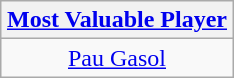<table class=wikitable style="text-align:center; margin:auto">
<tr>
<th><a href='#'>Most Valuable Player</a></th>
</tr>
<tr>
<td> <a href='#'>Pau Gasol</a></td>
</tr>
</table>
